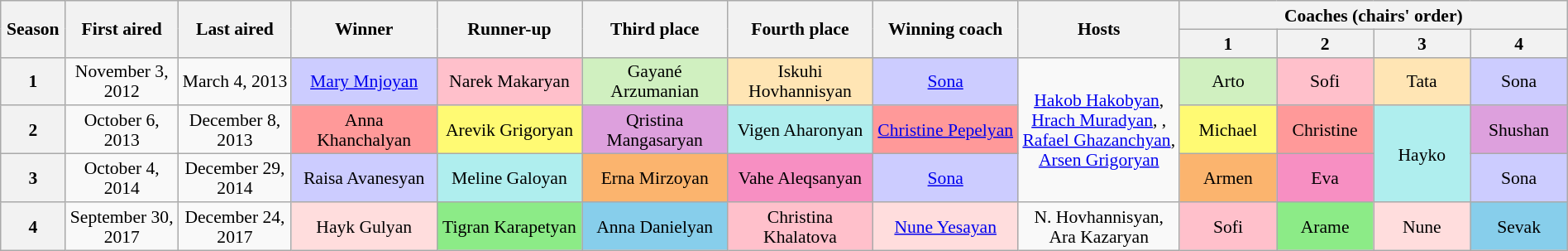<table class="wikitable" style="text-align:center; font-size:90%; line-height:16px; width:100%">
<tr>
<th scope="col" rowspan="2" width="04%">Season</th>
<th scope="col" rowspan="2" width="07%">First aired</th>
<th scope="col" rowspan="2" width="07%">Last aired</th>
<th scope="col" rowspan="2" width="09%">Winner</th>
<th scope="col" rowspan="2" width="09%">Runner-up</th>
<th scope="col" rowspan="2" width="09%">Third place</th>
<th scope="col" rowspan="2" width="09%">Fourth place</th>
<th scope="col" rowspan="2" width="09%">Winning coach</th>
<th scope="col" rowspan="2" width="10%">Hosts</th>
<th scope="col" colspan="4" width="20%">Coaches (chairs' order)</th>
</tr>
<tr>
<th width="06%">1</th>
<th width="06%">2</th>
<th width="06%">3</th>
<th width="06%">4</th>
</tr>
<tr>
<th>1</th>
<td>November 3, 2012</td>
<td>March 4, 2013</td>
<td bgcolor="#ccf"><a href='#'>Mary Mnjoyan</a></td>
<td bgcolor="pink">Narek Makaryan</td>
<td bgcolor="#d0f0c0">Gayané Arzumanian</td>
<td bgcolor="#ffe5b4">Iskuhi Hovhannisyan</td>
<td bgcolor="#ccf"><a href='#'>Sona</a></td>
<td rowspan="3"><a href='#'>Hakob Hakobyan</a>, <a href='#'>Hrach Muradyan</a>, , <a href='#'>Rafael Ghazanchyan</a>, <a href='#'>Arsen Grigoryan</a></td>
<td bgcolor="#d0f0c0">Arto</td>
<td bgcolor="pink">Sofi</td>
<td bgcolor="#ffe5b4">Tata</td>
<td bgcolor="#ccf">Sona</td>
</tr>
<tr>
<th>2</th>
<td>October 6, 2013</td>
<td>December 8, 2013</td>
<td bgcolor="#ff9999">Anna Khanchalyan</td>
<td bgcolor="#fffa73">Arevik Grigoryan</td>
<td bgcolor="#dda0dd">Qristina Mangasaryan</td>
<td bgcolor="#afeeee">Vigen Aharonyan</td>
<td bgcolor="#ff9999"><a href='#'>Christine Pepelyan</a></td>
<td bgcolor="#fffa73">Michael</td>
<td bgcolor="#ff9999">Christine</td>
<td rowspan="2" bgcolor="#afeeee">Hayko</td>
<td bgcolor="#dda0dd">Shushan</td>
</tr>
<tr>
<th>3</th>
<td>October 4, 2014</td>
<td>December 29, 2014</td>
<td bgcolor="#ccf">Raisa Avanesyan</td>
<td bgcolor="#afeeee">Meline Galoyan</td>
<td bgcolor="#fbb46e">Erna Mirzoyan</td>
<td bgcolor="#f78fc2">Vahe Aleqsanyan</td>
<td bgcolor="#ccf"><a href='#'>Sona</a></td>
<td bgcolor="#fbb46e">Armen</td>
<td bgcolor="#f78fc2">Eva</td>
<td bgcolor="#ccf">Sona</td>
</tr>
<tr>
<th>4</th>
<td>September 30, 2017</td>
<td>December 24, 2017</td>
<td bgcolor="#ffdddd">Hayk Gulyan</td>
<td bgcolor="#8ceb87">Tigran Karapetyan</td>
<td bgcolor="#87ceeb">Anna Danielyan</td>
<td bgcolor="pink">Christina Khalatova</td>
<td bgcolor="#ffdddd"><a href='#'>Nune Yesayan</a></td>
<td>N. Hovhannisyan,<br>Ara Kazaryan</td>
<td bgcolor="pink">Sofi</td>
<td bgcolor="#8ceb87">Arame</td>
<td bgcolor="#ffdddd">Nune</td>
<td bgcolor="#87ceeb">Sevak</td>
</tr>
</table>
